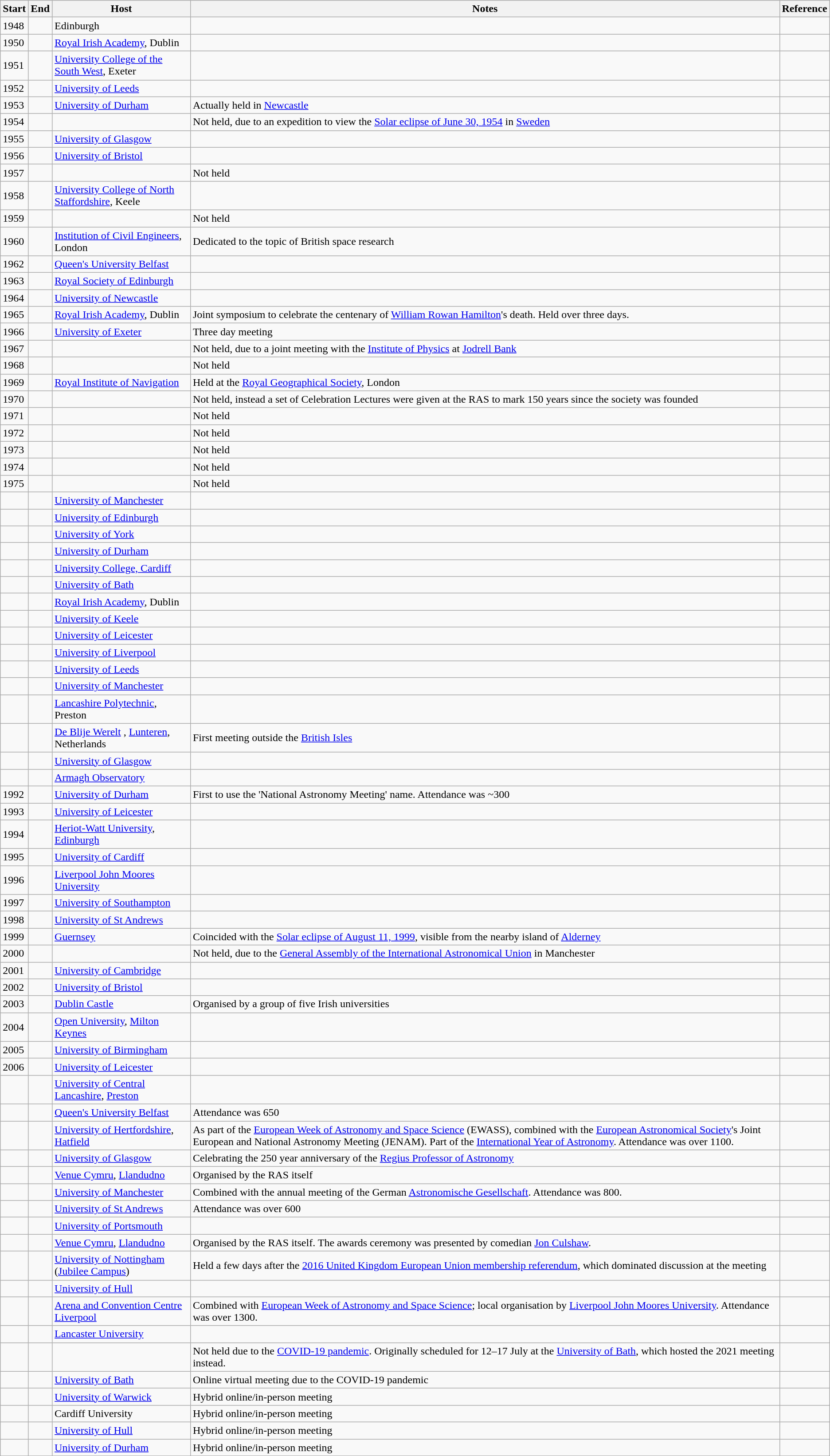<table class="wikitable sortable">
<tr>
<th>Start</th>
<th>End</th>
<th>Host</th>
<th>Notes</th>
<th>Reference</th>
</tr>
<tr>
<td>1948</td>
<td></td>
<td>Edinburgh</td>
<td></td>
<td></td>
</tr>
<tr>
<td>1950</td>
<td></td>
<td><a href='#'>Royal Irish Academy</a>, Dublin</td>
<td></td>
<td></td>
</tr>
<tr>
<td>1951</td>
<td></td>
<td><a href='#'>University College of the South West</a>, Exeter</td>
<td></td>
<td></td>
</tr>
<tr>
<td>1952</td>
<td></td>
<td><a href='#'>University of Leeds</a></td>
<td></td>
<td></td>
</tr>
<tr>
<td>1953</td>
<td></td>
<td><a href='#'>University of Durham</a></td>
<td>Actually held in <a href='#'>Newcastle</a></td>
<td></td>
</tr>
<tr>
<td>1954</td>
<td></td>
<td></td>
<td>Not held, due to an expedition to view the <a href='#'>Solar eclipse of June 30, 1954</a> in <a href='#'>Sweden</a></td>
<td></td>
</tr>
<tr>
<td>1955</td>
<td></td>
<td><a href='#'>University of Glasgow</a></td>
<td></td>
<td></td>
</tr>
<tr>
<td>1956</td>
<td></td>
<td><a href='#'>University of Bristol</a></td>
<td></td>
<td></td>
</tr>
<tr>
<td>1957</td>
<td></td>
<td></td>
<td>Not held</td>
<td></td>
</tr>
<tr>
<td>1958</td>
<td></td>
<td><a href='#'>University College of North Staffordshire</a>, Keele</td>
<td></td>
<td></td>
</tr>
<tr>
<td>1959</td>
<td></td>
<td></td>
<td>Not held</td>
<td></td>
</tr>
<tr>
<td>1960</td>
<td></td>
<td><a href='#'>Institution of Civil Engineers</a>, London</td>
<td>Dedicated to the topic of British space research</td>
<td></td>
</tr>
<tr>
<td>1962</td>
<td></td>
<td><a href='#'>Queen's University Belfast</a></td>
<td></td>
<td></td>
</tr>
<tr>
<td>1963</td>
<td></td>
<td><a href='#'>Royal Society of Edinburgh</a></td>
<td></td>
<td></td>
</tr>
<tr>
<td>1964</td>
<td></td>
<td><a href='#'>University of Newcastle</a></td>
<td></td>
<td></td>
</tr>
<tr>
<td>1965</td>
<td></td>
<td><a href='#'>Royal Irish Academy</a>, Dublin</td>
<td>Joint symposium to celebrate the centenary of <a href='#'>William Rowan Hamilton</a>'s death. Held over three days.</td>
<td></td>
</tr>
<tr>
<td>1966</td>
<td></td>
<td><a href='#'>University of Exeter</a></td>
<td>Three day meeting</td>
<td></td>
</tr>
<tr>
<td>1967</td>
<td></td>
<td></td>
<td>Not held, due to a joint meeting with the <a href='#'>Institute of Physics</a> at <a href='#'>Jodrell Bank</a></td>
<td></td>
</tr>
<tr>
<td>1968</td>
<td></td>
<td></td>
<td>Not held</td>
<td></td>
</tr>
<tr>
<td>1969</td>
<td></td>
<td><a href='#'>Royal Institute of Navigation</a></td>
<td>Held at the <a href='#'>Royal Geographical Society</a>, London</td>
<td></td>
</tr>
<tr>
<td>1970</td>
<td></td>
<td></td>
<td>Not held, instead a set of Celebration Lectures were given at the RAS to mark 150 years since the society was founded</td>
<td></td>
</tr>
<tr>
<td>1971</td>
<td></td>
<td></td>
<td>Not held</td>
<td></td>
</tr>
<tr>
<td>1972</td>
<td></td>
<td></td>
<td>Not held</td>
<td></td>
</tr>
<tr>
<td>1973</td>
<td></td>
<td></td>
<td>Not held</td>
<td></td>
</tr>
<tr>
<td>1974</td>
<td></td>
<td></td>
<td>Not held</td>
<td></td>
</tr>
<tr>
<td>1975</td>
<td></td>
<td></td>
<td>Not held</td>
<td></td>
</tr>
<tr>
<td></td>
<td></td>
<td><a href='#'>University of Manchester</a></td>
<td></td>
<td></td>
</tr>
<tr>
<td></td>
<td></td>
<td><a href='#'>University of Edinburgh</a></td>
<td></td>
<td></td>
</tr>
<tr>
<td></td>
<td></td>
<td><a href='#'>University of York</a></td>
<td></td>
<td></td>
</tr>
<tr>
<td></td>
<td></td>
<td><a href='#'>University of Durham</a></td>
<td></td>
<td></td>
</tr>
<tr>
<td></td>
<td></td>
<td><a href='#'>University College, Cardiff</a></td>
<td></td>
<td></td>
</tr>
<tr>
<td></td>
<td></td>
<td><a href='#'>University of Bath</a></td>
<td></td>
<td></td>
</tr>
<tr>
<td></td>
<td></td>
<td><a href='#'>Royal Irish Academy</a>, Dublin</td>
<td></td>
<td></td>
</tr>
<tr>
<td></td>
<td></td>
<td><a href='#'>University of Keele</a></td>
<td></td>
<td></td>
</tr>
<tr>
<td></td>
<td></td>
<td><a href='#'>University of Leicester</a></td>
<td></td>
<td></td>
</tr>
<tr>
<td></td>
<td></td>
<td><a href='#'>University of Liverpool</a></td>
<td></td>
<td></td>
</tr>
<tr>
<td></td>
<td></td>
<td><a href='#'>University of Leeds</a></td>
<td></td>
<td></td>
</tr>
<tr>
<td></td>
<td></td>
<td><a href='#'>University of Manchester</a></td>
<td></td>
<td></td>
</tr>
<tr>
<td></td>
<td></td>
<td><a href='#'>Lancashire Polytechnic</a>, Preston</td>
<td></td>
<td></td>
</tr>
<tr>
<td></td>
<td></td>
<td><a href='#'>De Blije Werelt</a> , <a href='#'>Lunteren</a>, Netherlands</td>
<td>First meeting outside the <a href='#'>British Isles</a></td>
<td></td>
</tr>
<tr>
<td></td>
<td></td>
<td><a href='#'>University of Glasgow</a></td>
<td></td>
<td></td>
</tr>
<tr>
<td></td>
<td></td>
<td><a href='#'>Armagh Observatory</a></td>
<td></td>
<td></td>
</tr>
<tr>
<td>1992</td>
<td></td>
<td><a href='#'>University of Durham</a></td>
<td>First to use the 'National Astronomy Meeting' name. Attendance was ~300</td>
<td></td>
</tr>
<tr>
<td>1993</td>
<td></td>
<td><a href='#'>University of Leicester</a></td>
<td></td>
<td></td>
</tr>
<tr>
<td>1994</td>
<td></td>
<td><a href='#'>Heriot-Watt University</a>, <a href='#'>Edinburgh</a></td>
<td></td>
<td></td>
</tr>
<tr>
<td>1995</td>
<td></td>
<td><a href='#'>University of Cardiff</a></td>
<td></td>
<td></td>
</tr>
<tr>
<td>1996</td>
<td></td>
<td><a href='#'>Liverpool John Moores University</a></td>
<td></td>
<td></td>
</tr>
<tr>
<td>1997</td>
<td></td>
<td><a href='#'>University of Southampton</a></td>
<td></td>
<td></td>
</tr>
<tr>
<td>1998</td>
<td></td>
<td><a href='#'>University of St Andrews</a></td>
<td></td>
<td></td>
</tr>
<tr>
<td>1999</td>
<td></td>
<td><a href='#'>Guernsey</a></td>
<td>Coincided with the <a href='#'>Solar eclipse of August 11, 1999</a>, visible from the nearby island of <a href='#'>Alderney</a></td>
<td></td>
</tr>
<tr>
<td>2000</td>
<td></td>
<td></td>
<td>Not held, due to the <a href='#'>General Assembly of the International Astronomical Union</a> in Manchester</td>
<td></td>
</tr>
<tr>
<td>2001</td>
<td></td>
<td><a href='#'>University of Cambridge</a></td>
<td></td>
<td></td>
</tr>
<tr>
<td>2002</td>
<td></td>
<td><a href='#'>University of Bristol</a></td>
<td></td>
<td></td>
</tr>
<tr>
<td>2003</td>
<td></td>
<td><a href='#'>Dublin Castle</a></td>
<td>Organised by a group of five Irish universities</td>
<td></td>
</tr>
<tr>
<td>2004</td>
<td></td>
<td><a href='#'>Open University</a>, <a href='#'>Milton Keynes</a></td>
<td></td>
<td></td>
</tr>
<tr>
<td>2005</td>
<td></td>
<td><a href='#'>University of Birmingham</a></td>
<td></td>
<td></td>
</tr>
<tr>
<td>2006</td>
<td></td>
<td><a href='#'>University of Leicester</a></td>
<td></td>
<td></td>
</tr>
<tr>
<td></td>
<td></td>
<td><a href='#'>University of Central Lancashire</a>, <a href='#'>Preston</a></td>
<td></td>
<td></td>
</tr>
<tr>
<td></td>
<td></td>
<td><a href='#'>Queen's University Belfast</a></td>
<td>Attendance was 650</td>
<td></td>
</tr>
<tr>
<td></td>
<td></td>
<td><a href='#'>University of Hertfordshire</a>, <a href='#'>Hatfield</a></td>
<td>As part of the <a href='#'>European Week of Astronomy and Space Science</a> (EWASS), combined with the <a href='#'>European Astronomical Society</a>'s Joint European and National Astronomy Meeting (JENAM). Part of the <a href='#'>International Year of Astronomy</a>. Attendance was over 1100.</td>
<td></td>
</tr>
<tr>
<td></td>
<td></td>
<td><a href='#'>University of Glasgow</a></td>
<td>Celebrating the 250 year anniversary of the <a href='#'>Regius Professor of Astronomy</a></td>
<td></td>
</tr>
<tr>
<td></td>
<td></td>
<td><a href='#'>Venue Cymru</a>, <a href='#'>Llandudno</a></td>
<td>Organised by the RAS itself</td>
<td></td>
</tr>
<tr>
<td></td>
<td></td>
<td><a href='#'>University of Manchester</a></td>
<td>Combined with the annual meeting of the German <a href='#'>Astronomische Gesellschaft</a>. Attendance was 800.</td>
<td></td>
</tr>
<tr>
<td></td>
<td></td>
<td><a href='#'>University of St Andrews</a></td>
<td>Attendance was over 600</td>
<td></td>
</tr>
<tr>
<td></td>
<td></td>
<td><a href='#'>University of Portsmouth</a></td>
<td></td>
<td></td>
</tr>
<tr>
<td></td>
<td></td>
<td><a href='#'>Venue Cymru</a>, <a href='#'>Llandudno</a></td>
<td>Organised by the RAS itself. The awards ceremony was presented by comedian <a href='#'>Jon Culshaw</a>.</td>
<td></td>
</tr>
<tr>
<td></td>
<td></td>
<td><a href='#'>University of Nottingham</a> (<a href='#'>Jubilee Campus</a>)</td>
<td>Held a few days after the <a href='#'>2016 United Kingdom European Union membership referendum</a>, which dominated discussion at the meeting</td>
<td></td>
</tr>
<tr>
<td></td>
<td></td>
<td><a href='#'>University of Hull</a></td>
<td></td>
<td></td>
</tr>
<tr>
<td></td>
<td></td>
<td><a href='#'>Arena and Convention Centre Liverpool</a></td>
<td>Combined with <a href='#'>European Week of Astronomy and Space Science</a>; local organisation by <a href='#'>Liverpool John Moores University</a>. Attendance was over 1300.</td>
<td></td>
</tr>
<tr>
<td></td>
<td></td>
<td><a href='#'>Lancaster University</a></td>
<td></td>
<td></td>
</tr>
<tr>
<td></td>
<td></td>
<td></td>
<td>Not held due to the <a href='#'>COVID-19 pandemic</a>. Originally scheduled for 12–17 July at the <a href='#'>University of Bath</a>, which hosted the 2021 meeting instead.</td>
<td></td>
</tr>
<tr>
<td></td>
<td></td>
<td><a href='#'>University of Bath</a></td>
<td>Online virtual meeting due to the COVID-19 pandemic</td>
<td></td>
</tr>
<tr>
<td></td>
<td></td>
<td><a href='#'>University of Warwick</a></td>
<td>Hybrid online/in-person meeting</td>
<td></td>
</tr>
<tr>
<td></td>
<td></td>
<td>Cardiff University</td>
<td>Hybrid online/in-person meeting</td>
<td></td>
</tr>
<tr>
<td></td>
<td></td>
<td><a href='#'>University of Hull</a></td>
<td>Hybrid online/in-person meeting</td>
<td></td>
</tr>
<tr>
<td></td>
<td></td>
<td><a href='#'>University of Durham</a></td>
<td>Hybrid online/in-person meeting</td>
<td></td>
</tr>
</table>
